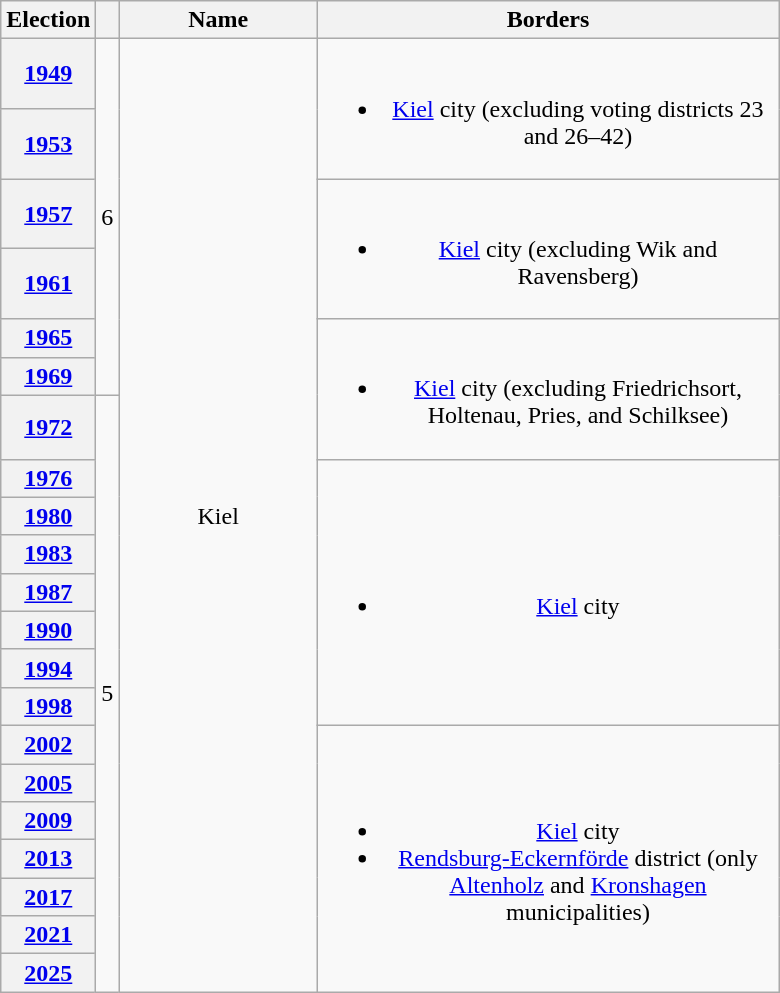<table class=wikitable style="text-align:center">
<tr>
<th>Election</th>
<th></th>
<th width=125px>Name</th>
<th width=300px>Borders</th>
</tr>
<tr>
<th><a href='#'>1949</a></th>
<td rowspan=6>6</td>
<td rowspan=21>Kiel</td>
<td rowspan=2><br><ul><li><a href='#'>Kiel</a> city (excluding voting districts 23 and 26–42)</li></ul></td>
</tr>
<tr>
<th><a href='#'>1953</a></th>
</tr>
<tr>
<th><a href='#'>1957</a></th>
<td rowspan=2><br><ul><li><a href='#'>Kiel</a> city (excluding Wik and Ravensberg)</li></ul></td>
</tr>
<tr>
<th><a href='#'>1961</a></th>
</tr>
<tr>
<th><a href='#'>1965</a></th>
<td rowspan=3><br><ul><li><a href='#'>Kiel</a> city (excluding Friedrichsort, Holtenau, Pries, and Schilksee)</li></ul></td>
</tr>
<tr>
<th><a href='#'>1969</a></th>
</tr>
<tr>
<th><a href='#'>1972</a></th>
<td rowspan=15>5</td>
</tr>
<tr>
<th><a href='#'>1976</a></th>
<td rowspan=7><br><ul><li><a href='#'>Kiel</a> city</li></ul></td>
</tr>
<tr>
<th><a href='#'>1980</a></th>
</tr>
<tr>
<th><a href='#'>1983</a></th>
</tr>
<tr>
<th><a href='#'>1987</a></th>
</tr>
<tr>
<th><a href='#'>1990</a></th>
</tr>
<tr>
<th><a href='#'>1994</a></th>
</tr>
<tr>
<th><a href='#'>1998</a></th>
</tr>
<tr>
<th><a href='#'>2002</a></th>
<td rowspan=7><br><ul><li><a href='#'>Kiel</a> city</li><li><a href='#'>Rendsburg-Eckernförde</a> district (only <a href='#'>Altenholz</a> and <a href='#'>Kronshagen</a> municipalities)</li></ul></td>
</tr>
<tr>
<th><a href='#'>2005</a></th>
</tr>
<tr>
<th><a href='#'>2009</a></th>
</tr>
<tr>
<th><a href='#'>2013</a></th>
</tr>
<tr>
<th><a href='#'>2017</a></th>
</tr>
<tr>
<th><a href='#'>2021</a></th>
</tr>
<tr>
<th><a href='#'>2025</a></th>
</tr>
</table>
